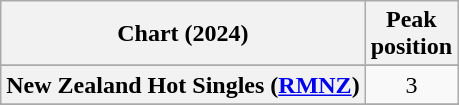<table class="wikitable sortable plainrowheaders" style="text-align:center">
<tr>
<th scope="col">Chart (2024)</th>
<th scope="col">Peak<br>position</th>
</tr>
<tr>
</tr>
<tr>
</tr>
<tr>
</tr>
<tr>
<th scope="row">New Zealand Hot Singles (<a href='#'>RMNZ</a>)</th>
<td>3</td>
</tr>
<tr>
</tr>
<tr>
</tr>
<tr>
</tr>
<tr>
</tr>
</table>
